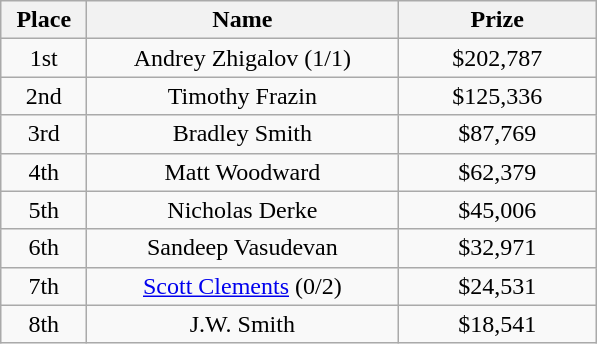<table class="wikitable">
<tr>
<th width="50">Place</th>
<th width="200">Name</th>
<th width="125">Prize</th>
</tr>
<tr>
<td align = "center">1st</td>
<td align = "center">Andrey Zhigalov (1/1)</td>
<td align = "center">$202,787</td>
</tr>
<tr>
<td align = "center">2nd</td>
<td align = "center">Timothy Frazin</td>
<td align = "center">$125,336</td>
</tr>
<tr>
<td align = "center">3rd</td>
<td align = "center">Bradley Smith</td>
<td align = "center">$87,769</td>
</tr>
<tr>
<td align = "center">4th</td>
<td align = "center">Matt Woodward</td>
<td align = "center">$62,379</td>
</tr>
<tr>
<td align = "center">5th</td>
<td align = "center">Nicholas Derke</td>
<td align = "center">$45,006</td>
</tr>
<tr>
<td align = "center">6th</td>
<td align = "center">Sandeep Vasudevan</td>
<td align = "center">$32,971</td>
</tr>
<tr>
<td align = "center">7th</td>
<td align = "center"><a href='#'>Scott Clements</a> (0/2)</td>
<td align = "center">$24,531</td>
</tr>
<tr>
<td align = "center">8th</td>
<td align = "center">J.W. Smith</td>
<td align = "center">$18,541</td>
</tr>
</table>
